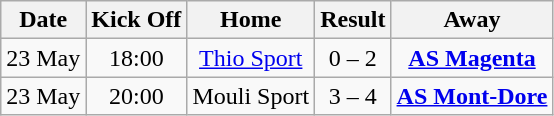<table class="wikitable" style="text-align: center">
<tr>
<th scope="col">Date</th>
<th scope="col">Kick Off</th>
<th scope="col">Home</th>
<th scope="col">Result</th>
<th scope="col">Away</th>
</tr>
<tr>
<td>23 May</td>
<td>18:00</td>
<td><a href='#'>Thio Sport</a></td>
<td>0 – 2</td>
<td><strong><a href='#'>AS Magenta</a></strong></td>
</tr>
<tr>
<td>23 May</td>
<td>20:00</td>
<td>Mouli Sport</td>
<td>3 – 4</td>
<td><strong><a href='#'>AS Mont-Dore</a></strong></td>
</tr>
</table>
